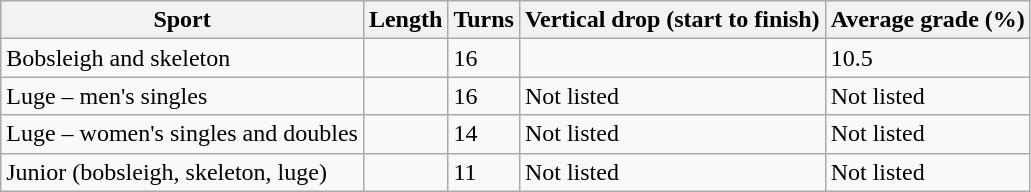<table class="wikitable">
<tr>
<th>Sport</th>
<th>Length</th>
<th>Turns</th>
<th>Vertical drop (start to finish)</th>
<th>Average grade (%)</th>
</tr>
<tr>
<td>Bobsleigh and skeleton</td>
<td></td>
<td>16</td>
<td></td>
<td>10.5</td>
</tr>
<tr>
<td>Luge – men's singles</td>
<td></td>
<td>16</td>
<td>Not listed</td>
<td>Not listed</td>
</tr>
<tr>
<td>Luge – women's singles and doubles</td>
<td></td>
<td>14</td>
<td>Not listed</td>
<td>Not listed</td>
</tr>
<tr>
<td>Junior (bobsleigh, skeleton, luge)</td>
<td></td>
<td>11</td>
<td>Not listed</td>
<td>Not listed</td>
</tr>
</table>
